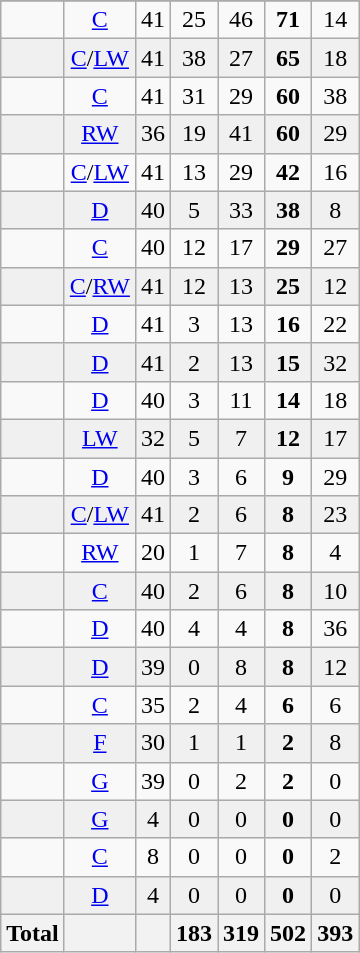<table class="wikitable sortable">
<tr align="center">
</tr>
<tr align="center" bgcolor="">
<td></td>
<td><a href='#'>C</a></td>
<td>41</td>
<td>25</td>
<td>46</td>
<td><strong>71</strong></td>
<td>14</td>
</tr>
<tr align="center" bgcolor="f0f0f0">
<td></td>
<td><a href='#'>C</a>/<a href='#'>LW</a></td>
<td>41</td>
<td>38</td>
<td>27</td>
<td><strong>65</strong></td>
<td>18</td>
</tr>
<tr align="center" bgcolor="">
<td></td>
<td><a href='#'>C</a></td>
<td>41</td>
<td>31</td>
<td>29</td>
<td><strong>60</strong></td>
<td>38</td>
</tr>
<tr align="center" bgcolor="f0f0f0">
<td></td>
<td><a href='#'>RW</a></td>
<td>36</td>
<td>19</td>
<td>41</td>
<td><strong>60</strong></td>
<td>29</td>
</tr>
<tr align="center" bgcolor="">
<td></td>
<td><a href='#'>C</a>/<a href='#'>LW</a></td>
<td>41</td>
<td>13</td>
<td>29</td>
<td><strong>42</strong></td>
<td>16</td>
</tr>
<tr align="center" bgcolor="f0f0f0">
<td></td>
<td><a href='#'>D</a></td>
<td>40</td>
<td>5</td>
<td>33</td>
<td><strong>38</strong></td>
<td>8</td>
</tr>
<tr align="center" bgcolor="">
<td></td>
<td><a href='#'>C</a></td>
<td>40</td>
<td>12</td>
<td>17</td>
<td><strong>29</strong></td>
<td>27</td>
</tr>
<tr align="center" bgcolor="f0f0f0">
<td></td>
<td><a href='#'>C</a>/<a href='#'>RW</a></td>
<td>41</td>
<td>12</td>
<td>13</td>
<td><strong>25</strong></td>
<td>12</td>
</tr>
<tr align="center" bgcolor="">
<td></td>
<td><a href='#'>D</a></td>
<td>41</td>
<td>3</td>
<td>13</td>
<td><strong>16</strong></td>
<td>22</td>
</tr>
<tr align="center" bgcolor="f0f0f0">
<td></td>
<td><a href='#'>D</a></td>
<td>41</td>
<td>2</td>
<td>13</td>
<td><strong>15</strong></td>
<td>32</td>
</tr>
<tr align="center" bgcolor="">
<td></td>
<td><a href='#'>D</a></td>
<td>40</td>
<td>3</td>
<td>11</td>
<td><strong>14</strong></td>
<td>18</td>
</tr>
<tr align="center" bgcolor="f0f0f0">
<td></td>
<td><a href='#'>LW</a></td>
<td>32</td>
<td>5</td>
<td>7</td>
<td><strong>12</strong></td>
<td>17</td>
</tr>
<tr align="center" bgcolor="">
<td></td>
<td><a href='#'>D</a></td>
<td>40</td>
<td>3</td>
<td>6</td>
<td><strong>9</strong></td>
<td>29</td>
</tr>
<tr align="center" bgcolor="f0f0f0">
<td></td>
<td><a href='#'>C</a>/<a href='#'>LW</a></td>
<td>41</td>
<td>2</td>
<td>6</td>
<td><strong>8</strong></td>
<td>23</td>
</tr>
<tr align="center" bgcolor="">
<td></td>
<td><a href='#'>RW</a></td>
<td>20</td>
<td>1</td>
<td>7</td>
<td><strong>8</strong></td>
<td>4</td>
</tr>
<tr align="center" bgcolor="f0f0f0">
<td></td>
<td><a href='#'>C</a></td>
<td>40</td>
<td>2</td>
<td>6</td>
<td><strong>8</strong></td>
<td>10</td>
</tr>
<tr align="center" bgcolor="">
<td></td>
<td><a href='#'>D</a></td>
<td>40</td>
<td>4</td>
<td>4</td>
<td><strong>8</strong></td>
<td>36</td>
</tr>
<tr align="center" bgcolor="f0f0f0">
<td></td>
<td><a href='#'>D</a></td>
<td>39</td>
<td>0</td>
<td>8</td>
<td><strong>8</strong></td>
<td>12</td>
</tr>
<tr align="center" bgcolor="">
<td></td>
<td><a href='#'>C</a></td>
<td>35</td>
<td>2</td>
<td>4</td>
<td><strong>6</strong></td>
<td>6</td>
</tr>
<tr align="center" bgcolor="f0f0f0">
<td></td>
<td><a href='#'>F</a></td>
<td>30</td>
<td>1</td>
<td>1</td>
<td><strong>2</strong></td>
<td>8</td>
</tr>
<tr align="center" bgcolor="">
<td></td>
<td><a href='#'>G</a></td>
<td>39</td>
<td>0</td>
<td>2</td>
<td><strong>2</strong></td>
<td>0</td>
</tr>
<tr align="center" bgcolor="f0f0f0">
<td></td>
<td><a href='#'>G</a></td>
<td>4</td>
<td>0</td>
<td>0</td>
<td><strong>0</strong></td>
<td>0</td>
</tr>
<tr align="center" bgcolor="">
<td></td>
<td><a href='#'>C</a></td>
<td>8</td>
<td>0</td>
<td>0</td>
<td><strong>0</strong></td>
<td>2</td>
</tr>
<tr align="center" bgcolor="f0f0f0">
<td></td>
<td><a href='#'>D</a></td>
<td>4</td>
<td>0</td>
<td>0</td>
<td><strong>0</strong></td>
<td>0</td>
</tr>
<tr>
<th>Total</th>
<th></th>
<th></th>
<th>183</th>
<th>319</th>
<th>502</th>
<th>393</th>
</tr>
</table>
